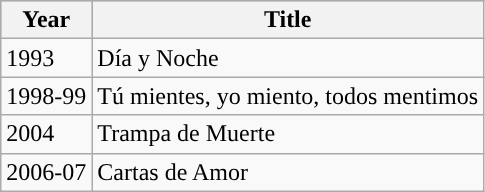<table class="wikitable">
<tr style="background:#b0c4de;">
<th>Year</th>
<th>Title</th>
</tr>
<tr>
<td>1993</td>
<td>Día y Noche</td>
</tr>
<tr>
<td>1998-99</td>
<td>Tú mientes, yo miento, todos mentimos</td>
</tr>
<tr>
<td>2004</td>
<td>Trampa de Muerte</td>
</tr>
<tr>
<td>2006-07</td>
<td>Cartas de Amor</td>
</tr>
</table>
